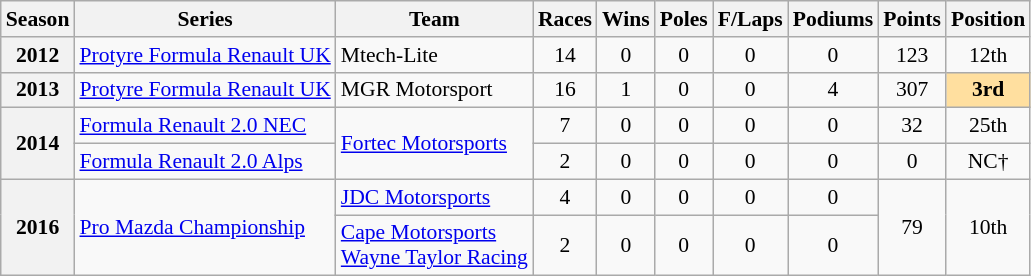<table class="wikitable" style="font-size: 90%; text-align:center">
<tr>
<th>Season</th>
<th>Series</th>
<th>Team</th>
<th>Races</th>
<th>Wins</th>
<th>Poles</th>
<th>F/Laps</th>
<th>Podiums</th>
<th>Points</th>
<th>Position</th>
</tr>
<tr>
<th>2012</th>
<td align="left"><a href='#'>Protyre Formula Renault UK</a></td>
<td align="left">Mtech-Lite</td>
<td>14</td>
<td>0</td>
<td>0</td>
<td>0</td>
<td>0</td>
<td>123</td>
<td>12th</td>
</tr>
<tr>
<th>2013</th>
<td align="left"><a href='#'>Protyre Formula Renault UK</a></td>
<td align="left">MGR Motorsport</td>
<td>16</td>
<td>1</td>
<td>0</td>
<td>0</td>
<td>4</td>
<td>307</td>
<td style="background:#FFDF9F;"><strong>3rd</strong></td>
</tr>
<tr>
<th rowspan=2>2014</th>
<td align="left"><a href='#'>Formula Renault 2.0 NEC</a></td>
<td rowspan="2" align="left"><a href='#'>Fortec Motorsports</a></td>
<td>7</td>
<td>0</td>
<td>0</td>
<td>0</td>
<td>0</td>
<td>32</td>
<td>25th</td>
</tr>
<tr>
<td align="left"><a href='#'>Formula Renault 2.0 Alps</a></td>
<td>2</td>
<td>0</td>
<td>0</td>
<td>0</td>
<td>0</td>
<td>0</td>
<td>NC†</td>
</tr>
<tr>
<th rowspan="2">2016</th>
<td rowspan="2" align=left><a href='#'>Pro Mazda Championship</a></td>
<td align=left><a href='#'>JDC Motorsports</a></td>
<td>4</td>
<td>0</td>
<td>0</td>
<td>0</td>
<td>0</td>
<td rowspan="2">79</td>
<td rowspan="2">10th</td>
</tr>
<tr>
<td align=left><a href='#'>Cape Motorsports</a> <br> <a href='#'>Wayne Taylor Racing</a></td>
<td>2</td>
<td>0</td>
<td>0</td>
<td>0</td>
<td>0</td>
</tr>
</table>
